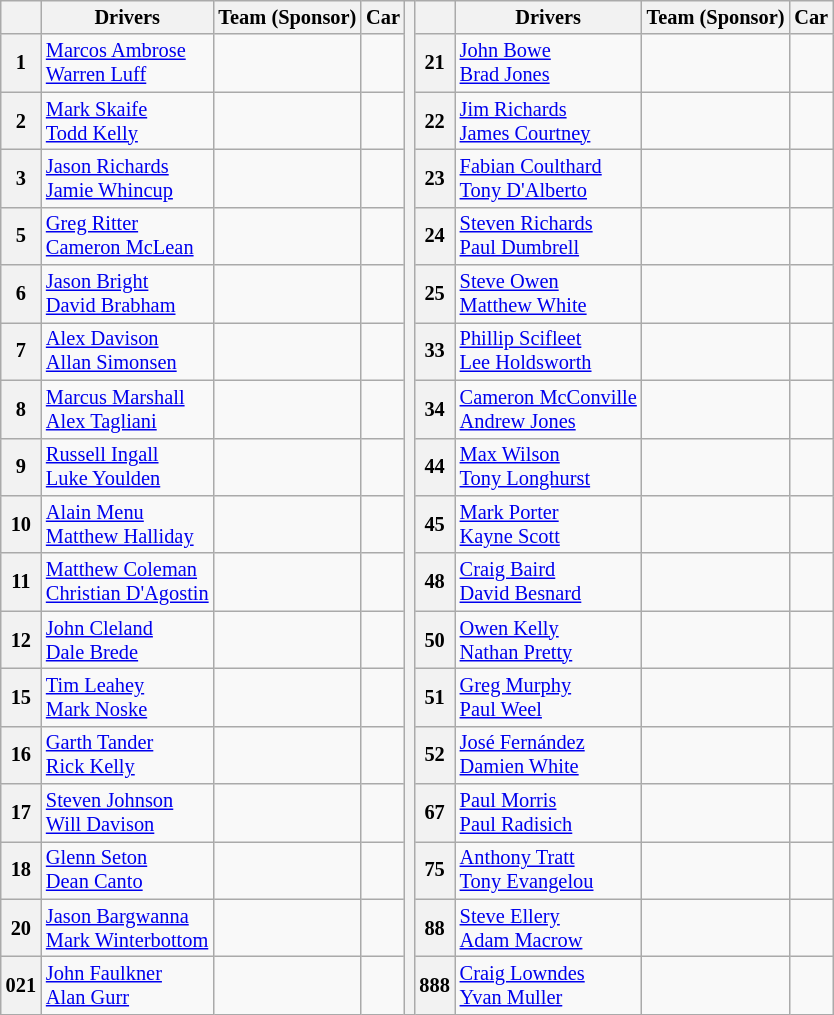<table class="wikitable" style="font-size: 85%;">
<tr>
<th></th>
<th>Drivers</th>
<th>Team (Sponsor)</th>
<th>Car</th>
<th rowspan="18"></th>
<th></th>
<th>Drivers</th>
<th>Team (Sponsor)</th>
<th>Car</th>
</tr>
<tr>
<th>1</th>
<td> <a href='#'>Marcos Ambrose</a><br> <a href='#'>Warren Luff</a></td>
<td><br></td>
<td></td>
<th>21</th>
<td> <a href='#'>John Bowe</a><br> <a href='#'>Brad Jones</a></td>
<td><br></td>
<td></td>
</tr>
<tr>
<th>2</th>
<td> <a href='#'>Mark Skaife</a><br> <a href='#'>Todd Kelly</a></td>
<td><br></td>
<td></td>
<th>22</th>
<td> <a href='#'>Jim Richards</a><br> <a href='#'>James Courtney</a></td>
<td><br></td>
<td></td>
</tr>
<tr>
<th>3</th>
<td> <a href='#'>Jason Richards</a><br> <a href='#'>Jamie Whincup</a></td>
<td><br></td>
<td></td>
<th>23</th>
<td> <a href='#'>Fabian Coulthard</a><br> <a href='#'>Tony D'Alberto</a></td>
<td><br></td>
<td></td>
</tr>
<tr>
<th>5</th>
<td> <a href='#'>Greg Ritter</a><br> <a href='#'>Cameron McLean</a></td>
<td><br></td>
<td></td>
<th>24</th>
<td> <a href='#'>Steven Richards</a><br> <a href='#'>Paul Dumbrell</a></td>
<td><br></td>
<td></td>
</tr>
<tr>
<th>6</th>
<td> <a href='#'>Jason Bright</a><br> <a href='#'>David Brabham</a></td>
<td><br></td>
<td></td>
<th>25</th>
<td> <a href='#'>Steve Owen</a><br> <a href='#'>Matthew White</a></td>
<td><br></td>
<td></td>
</tr>
<tr>
<th>7</th>
<td> <a href='#'>Alex Davison</a><br> <a href='#'>Allan Simonsen</a></td>
<td><br></td>
<td></td>
<th>33</th>
<td> <a href='#'>Phillip Scifleet</a><br> <a href='#'>Lee Holdsworth</a></td>
<td><br></td>
<td></td>
</tr>
<tr>
<th>8</th>
<td> <a href='#'>Marcus Marshall</a><br> <a href='#'>Alex Tagliani</a></td>
<td><br></td>
<td></td>
<th>34</th>
<td> <a href='#'>Cameron McConville</a><br> <a href='#'>Andrew Jones</a></td>
<td><br></td>
<td></td>
</tr>
<tr>
<th>9</th>
<td> <a href='#'>Russell Ingall</a><br> <a href='#'>Luke Youlden</a></td>
<td><br></td>
<td></td>
<th>44</th>
<td> <a href='#'>Max Wilson</a><br> <a href='#'>Tony Longhurst</a></td>
<td><br></td>
<td></td>
</tr>
<tr>
<th>10</th>
<td> <a href='#'>Alain Menu</a><br> <a href='#'>Matthew Halliday</a></td>
<td><br></td>
<td></td>
<th>45</th>
<td> <a href='#'>Mark Porter</a><br> <a href='#'>Kayne Scott</a></td>
<td><br></td>
<td></td>
</tr>
<tr>
<th>11</th>
<td> <a href='#'>Matthew Coleman</a><br> <a href='#'>Christian D'Agostin</a></td>
<td><br></td>
<td></td>
<th>48</th>
<td> <a href='#'>Craig Baird</a><br> <a href='#'>David Besnard</a></td>
<td><br></td>
<td></td>
</tr>
<tr>
<th>12</th>
<td> <a href='#'>John Cleland</a><br> <a href='#'>Dale Brede</a></td>
<td><br></td>
<td></td>
<th>50</th>
<td> <a href='#'>Owen Kelly</a><br> <a href='#'>Nathan Pretty</a></td>
<td><br></td>
<td></td>
</tr>
<tr>
<th>15</th>
<td> <a href='#'>Tim Leahey</a><br> <a href='#'>Mark Noske</a></td>
<td><br></td>
<td></td>
<th>51</th>
<td> <a href='#'>Greg Murphy</a><br> <a href='#'>Paul Weel</a></td>
<td><br></td>
<td></td>
</tr>
<tr>
<th>16</th>
<td> <a href='#'>Garth Tander</a><br> <a href='#'>Rick Kelly</a></td>
<td><br></td>
<td></td>
<th>52</th>
<td> <a href='#'>José Fernández</a><br> <a href='#'>Damien White</a></td>
<td><br></td>
<td></td>
</tr>
<tr>
<th>17</th>
<td> <a href='#'>Steven Johnson</a><br> <a href='#'>Will Davison</a></td>
<td><br></td>
<td></td>
<th>67</th>
<td> <a href='#'>Paul Morris</a><br> <a href='#'>Paul Radisich</a></td>
<td><br></td>
<td></td>
</tr>
<tr>
<th>18</th>
<td> <a href='#'>Glenn Seton</a><br> <a href='#'>Dean Canto</a></td>
<td><br></td>
<td></td>
<th>75</th>
<td> <a href='#'>Anthony Tratt</a><br> <a href='#'>Tony Evangelou</a></td>
<td><br></td>
<td></td>
</tr>
<tr>
<th>20</th>
<td> <a href='#'>Jason Bargwanna</a><br> <a href='#'>Mark Winterbottom</a></td>
<td><br></td>
<td></td>
<th>88</th>
<td> <a href='#'>Steve Ellery</a><br> <a href='#'>Adam Macrow</a></td>
<td><br></td>
<td></td>
</tr>
<tr>
<th>021</th>
<td> <a href='#'>John Faulkner</a><br> <a href='#'>Alan Gurr</a></td>
<td><br></td>
<td></td>
<th>888</th>
<td> <a href='#'>Craig Lowndes</a><br> <a href='#'>Yvan Muller</a></td>
<td><br></td>
<td></td>
</tr>
</table>
